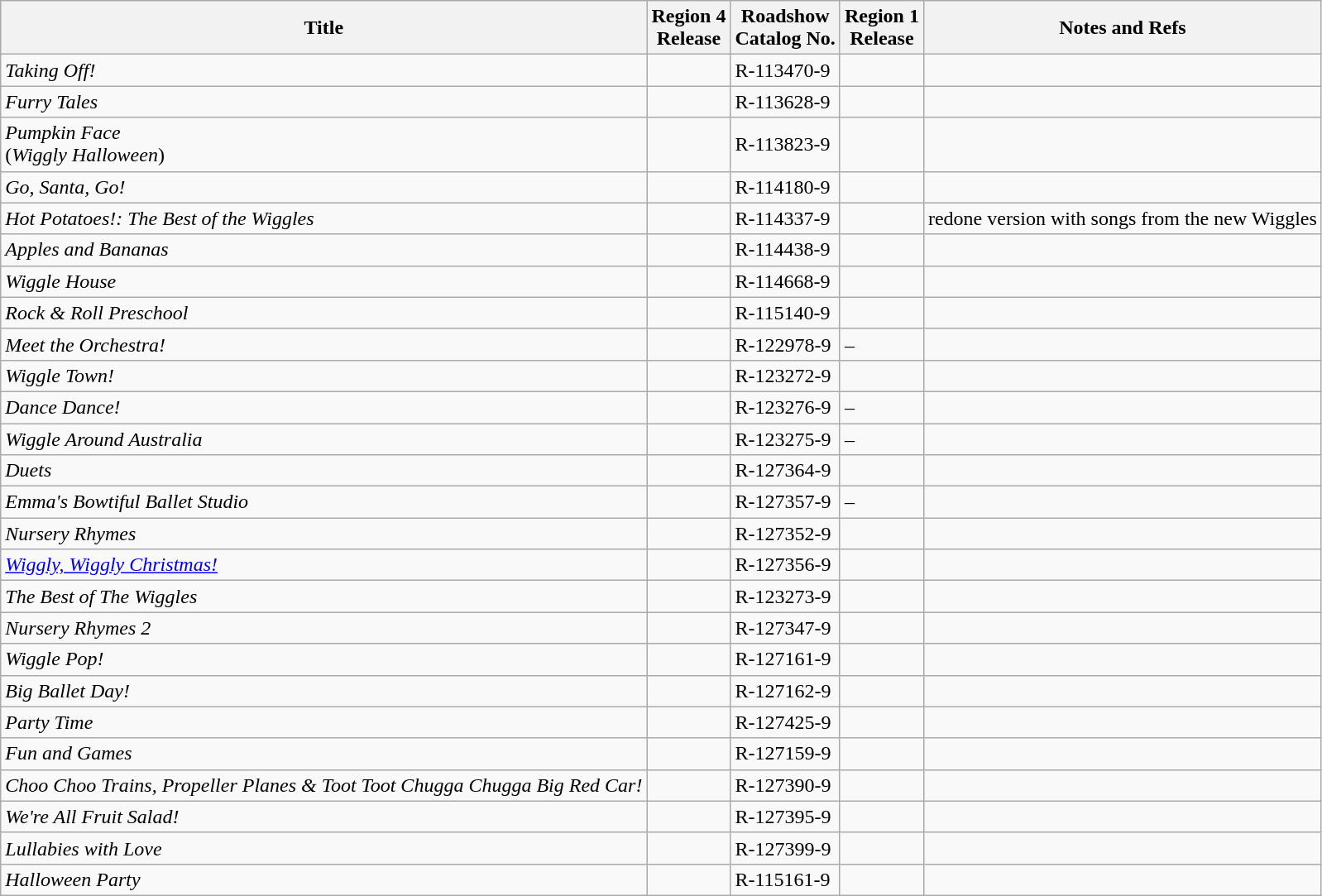<table class="wikitable sortable plainrowheaders">
<tr>
<th>Title</th>
<th>Region 4<br>Release</th>
<th>Roadshow<br>Catalog No.</th>
<th>Region 1<br>Release</th>
<th>Notes and Refs</th>
</tr>
<tr>
<td><em>Taking Off!</em></td>
<td></td>
<td>R-113470-9</td>
<td></td>
<td></td>
</tr>
<tr>
<td><em>Furry Tales</em></td>
<td></td>
<td>R-113628-9</td>
<td></td>
<td></td>
</tr>
<tr>
<td><em>Pumpkin Face</em><br>(<em>Wiggly Halloween</em>)</td>
<td></td>
<td>R-113823-9</td>
<td></td>
<td></td>
</tr>
<tr>
<td><em>Go, Santa, Go!</em></td>
<td></td>
<td>R-114180-9</td>
<td></td>
<td></td>
</tr>
<tr>
<td><em>Hot Potatoes!: The Best of the Wiggles</em></td>
<td></td>
<td>R-114337-9</td>
<td></td>
<td>redone version with songs from the new Wiggles</td>
</tr>
<tr>
<td><em>Apples and Bananas</em></td>
<td></td>
<td>R-114438-9</td>
<td></td>
<td></td>
</tr>
<tr>
<td><em>Wiggle House</em></td>
<td></td>
<td>R-114668-9</td>
<td></td>
<td></td>
</tr>
<tr>
<td><em>Rock & Roll Preschool</em></td>
<td></td>
<td>R-115140-9</td>
<td></td>
<td></td>
</tr>
<tr>
<td><em>Meet the Orchestra!</em></td>
<td></td>
<td>R-122978-9</td>
<td>–</td>
<td></td>
</tr>
<tr>
<td><em>Wiggle Town!</em></td>
<td></td>
<td>R-123272-9</td>
<td></td>
<td></td>
</tr>
<tr>
<td><em>Dance Dance!</em></td>
<td></td>
<td>R-123276-9</td>
<td>–</td>
<td></td>
</tr>
<tr>
<td><em>Wiggle Around Australia</em></td>
<td></td>
<td>R-123275-9</td>
<td>–</td>
<td></td>
</tr>
<tr>
<td><em>Duets</em></td>
<td></td>
<td>R-127364-9</td>
<td></td>
<td></td>
</tr>
<tr>
<td><em>Emma's Bowtiful Ballet Studio</em></td>
<td></td>
<td>R-127357-9</td>
<td>–</td>
<td></td>
</tr>
<tr>
<td><em>Nursery Rhymes</em></td>
<td></td>
<td>R-127352-9</td>
<td></td>
<td></td>
</tr>
<tr>
<td><em><a href='#'>Wiggly, Wiggly Christmas!</a></em></td>
<td></td>
<td>R-127356-9</td>
<td></td>
<td></td>
</tr>
<tr>
<td><em>The Best of The Wiggles</em></td>
<td></td>
<td>R-123273-9</td>
<td></td>
<td></td>
</tr>
<tr>
<td><em>Nursery Rhymes 2</em></td>
<td></td>
<td>R-127347-9</td>
<td></td>
<td></td>
</tr>
<tr>
<td><em>Wiggle Pop!</em></td>
<td></td>
<td>R-127161-9</td>
<td></td>
<td></td>
</tr>
<tr>
<td><em>Big Ballet Day!</em></td>
<td></td>
<td>R-127162-9</td>
<td></td>
<td></td>
</tr>
<tr>
<td><em>Party Time</em></td>
<td></td>
<td>R-127425-9</td>
<td> </td>
<td></td>
</tr>
<tr>
<td><em>Fun and Games</em></td>
<td></td>
<td>R-127159-9</td>
<td> </td>
<td></td>
</tr>
<tr>
<td><em>Choo Choo Trains, Propeller Planes & Toot Toot Chugga Chugga Big Red Car!</em></td>
<td></td>
<td>R-127390-9</td>
<td> </td>
<td></td>
</tr>
<tr>
<td><em>We're All Fruit Salad!</em></td>
<td></td>
<td>R-127395-9</td>
<td> </td>
<td></td>
</tr>
<tr>
<td><em>Lullabies with Love</em></td>
<td></td>
<td>R-127399-9</td>
<td> </td>
<td></td>
</tr>
<tr>
<td><em>Halloween Party</em></td>
<td></td>
<td>R-115161-9</td>
<td> </td>
<td></td>
</tr>
</table>
